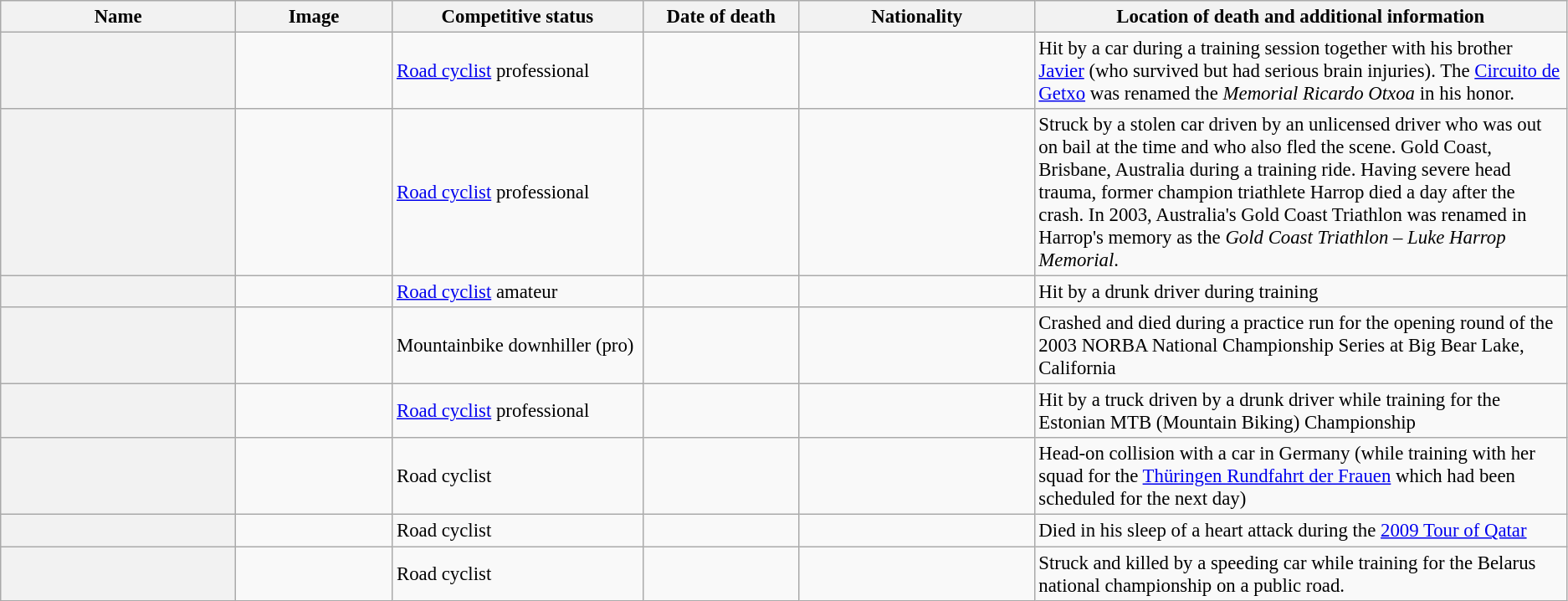<table class="wikitable plainrowheaders sortable" style="font-size:95%;">
<tr>
<th scope="col" class="unsortable" style="width:15%;">Name</th>
<th scope="col" style="width:10%;">Image</th>
<th scope="col" style="width:16%;">Competitive status</th>
<th scope="col" style="width:10%;">Date of death</th>
<th scope="col" style="width:15%;">Nationality</th>
<th scope="col" class="unsortable" style="width:34%;">Location of death and additional information</th>
</tr>
<tr>
<th scope="row" style="text-align:center;"></th>
<td></td>
<td><a href='#'>Road cyclist</a> professional</td>
<td></td>
<td align=left></td>
<td>Hit by a car during a training session together with his brother <a href='#'>Javier</a> (who survived but had serious brain injuries). The <a href='#'>Circuito de Getxo</a> was renamed the <em>Memorial Ricardo Otxoa</em> in his honor.</td>
</tr>
<tr>
<th scope="row" style="text-align:center;"></th>
<td></td>
<td><a href='#'>Road cyclist</a> professional</td>
<td></td>
<td align=left></td>
<td>Struck by a stolen car driven by an unlicensed driver who was out on bail at the time and who also fled the scene. Gold Coast, Brisbane, Australia during a training ride. Having severe head trauma, former champion triathlete Harrop died a day after the crash. In 2003, Australia's Gold Coast Triathlon was renamed in Harrop's memory as the <em>Gold Coast Triathlon – Luke Harrop Memorial</em>.</td>
</tr>
<tr>
<th scope="row" style="text-align:center;"></th>
<td></td>
<td><a href='#'>Road cyclist</a> amateur</td>
<td></td>
<td align=left></td>
<td>Hit by a drunk driver during training</td>
</tr>
<tr>
<th scope="row" style="text-align:center;"></th>
<td></td>
<td>Mountainbike downhiller (pro)</td>
<td></td>
<td align=left></td>
<td>Crashed and died during a practice run for the opening round of the 2003 NORBA National Championship Series at Big Bear Lake, California</td>
</tr>
<tr>
<th scope="row" style="text-align:center;"></th>
<td></td>
<td><a href='#'>Road cyclist</a> professional</td>
<td></td>
<td align=left></td>
<td>Hit by a truck driven by a drunk driver while training for the Estonian MTB (Mountain Biking) Championship</td>
</tr>
<tr>
<th scope="row" style="text-align:center;"></th>
<td></td>
<td>Road cyclist</td>
<td></td>
<td align=left></td>
<td>Head-on collision with a car in Germany (while training with her squad for the <a href='#'>Thüringen Rundfahrt der Frauen</a> which had been scheduled for the next day)</td>
</tr>
<tr>
<th scope="row" style="text-align:center;"></th>
<td></td>
<td>Road cyclist</td>
<td></td>
<td align=left></td>
<td>Died in his sleep of a heart attack during the <a href='#'>2009 Tour of Qatar</a></td>
</tr>
<tr>
<th scope="row" style="text-align:center;"></th>
<td></td>
<td>Road cyclist</td>
<td></td>
<td align=left></td>
<td>Struck and killed by a speeding car while training for the Belarus national championship on a public road.</td>
</tr>
</table>
